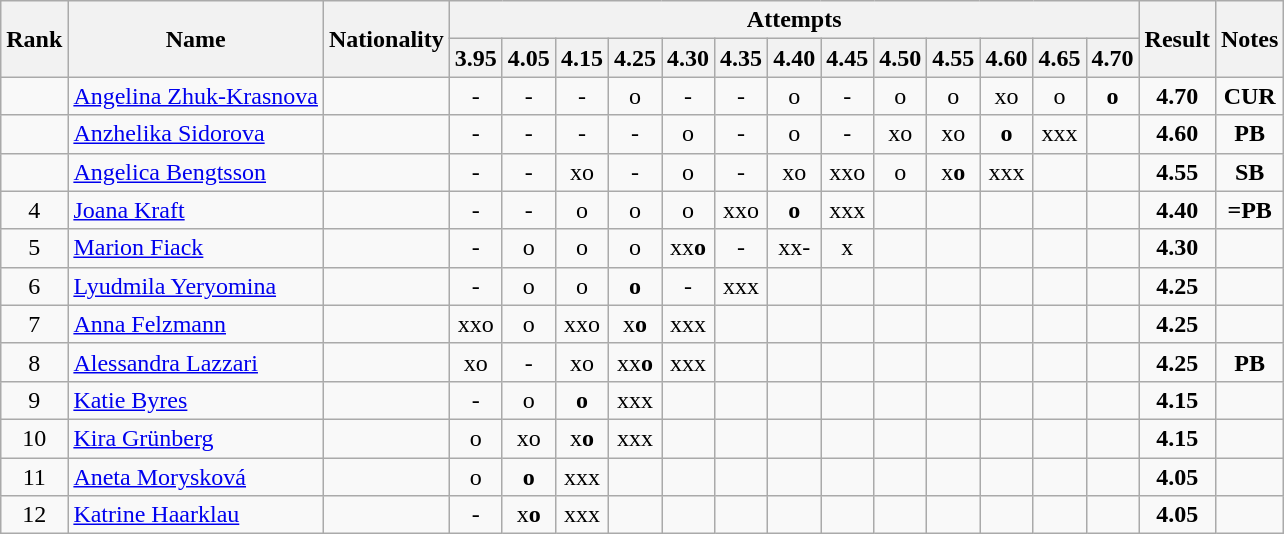<table class="wikitable sortable" style="text-align:center">
<tr>
<th rowspan=2>Rank</th>
<th rowspan=2>Name</th>
<th rowspan=2>Nationality</th>
<th colspan=13>Attempts</th>
<th rowspan=2>Result</th>
<th rowspan=2>Notes</th>
</tr>
<tr>
<th>3.95</th>
<th>4.05</th>
<th>4.15</th>
<th>4.25</th>
<th>4.30</th>
<th>4.35</th>
<th>4.40</th>
<th>4.45</th>
<th>4.50</th>
<th>4.55</th>
<th>4.60</th>
<th>4.65</th>
<th>4.70</th>
</tr>
<tr>
<td></td>
<td align=left><a href='#'>Angelina Zhuk-Krasnova</a></td>
<td align=left></td>
<td>-</td>
<td>-</td>
<td>-</td>
<td>o</td>
<td>-</td>
<td>-</td>
<td>o</td>
<td>-</td>
<td>o</td>
<td>o</td>
<td>xo</td>
<td>o</td>
<td><strong>o</strong></td>
<td><strong>4.70</strong></td>
<td><strong>CUR</strong></td>
</tr>
<tr>
<td></td>
<td align=left><a href='#'>Anzhelika Sidorova</a></td>
<td align=left></td>
<td>-</td>
<td>-</td>
<td>-</td>
<td>-</td>
<td>o</td>
<td>-</td>
<td>o</td>
<td>-</td>
<td>xo</td>
<td>xo</td>
<td><strong>o</strong></td>
<td>xxx</td>
<td></td>
<td><strong>4.60</strong></td>
<td><strong>PB</strong></td>
</tr>
<tr>
<td></td>
<td align=left><a href='#'>Angelica Bengtsson</a></td>
<td align=left></td>
<td>-</td>
<td>-</td>
<td>xo</td>
<td>-</td>
<td>o</td>
<td>-</td>
<td>xo</td>
<td>xxo</td>
<td>o</td>
<td>x<strong>o</strong></td>
<td>xxx</td>
<td></td>
<td></td>
<td><strong>4.55</strong></td>
<td><strong>SB</strong></td>
</tr>
<tr>
<td>4</td>
<td align=left><a href='#'>Joana Kraft</a></td>
<td align=left></td>
<td>-</td>
<td>-</td>
<td>o</td>
<td>o</td>
<td>o</td>
<td>xxo</td>
<td><strong>o</strong></td>
<td>xxx</td>
<td></td>
<td></td>
<td></td>
<td></td>
<td></td>
<td><strong>4.40</strong></td>
<td><strong>=PB</strong></td>
</tr>
<tr>
<td>5</td>
<td align=left><a href='#'>Marion Fiack</a></td>
<td align=left></td>
<td>-</td>
<td>o</td>
<td>o</td>
<td>o</td>
<td>xx<strong>o</strong></td>
<td>-</td>
<td>xx-</td>
<td>x</td>
<td></td>
<td></td>
<td></td>
<td></td>
<td></td>
<td><strong>4.30</strong></td>
<td></td>
</tr>
<tr>
<td>6</td>
<td align=left><a href='#'>Lyudmila Yeryomina</a></td>
<td align=left></td>
<td>-</td>
<td>o</td>
<td>o</td>
<td><strong>o</strong></td>
<td>-</td>
<td>xxx</td>
<td></td>
<td></td>
<td></td>
<td></td>
<td></td>
<td></td>
<td></td>
<td><strong>4.25</strong></td>
<td></td>
</tr>
<tr>
<td>7</td>
<td align=left><a href='#'>Anna Felzmann</a></td>
<td align=left></td>
<td>xxo</td>
<td>o</td>
<td>xxo</td>
<td>x<strong>o</strong></td>
<td>xxx</td>
<td></td>
<td></td>
<td></td>
<td></td>
<td></td>
<td></td>
<td></td>
<td></td>
<td><strong>4.25</strong></td>
<td></td>
</tr>
<tr>
<td>8</td>
<td align=left><a href='#'>Alessandra Lazzari</a></td>
<td align=left></td>
<td>xo</td>
<td>-</td>
<td>xo</td>
<td>xx<strong>o</strong></td>
<td>xxx</td>
<td></td>
<td></td>
<td></td>
<td></td>
<td></td>
<td></td>
<td></td>
<td></td>
<td><strong>4.25</strong></td>
<td><strong>PB</strong></td>
</tr>
<tr>
<td>9</td>
<td align=left><a href='#'>Katie Byres</a></td>
<td align=left></td>
<td>-</td>
<td>o</td>
<td><strong>o</strong></td>
<td>xxx</td>
<td></td>
<td></td>
<td></td>
<td></td>
<td></td>
<td></td>
<td></td>
<td></td>
<td></td>
<td><strong>4.15</strong></td>
<td></td>
</tr>
<tr>
<td>10</td>
<td align=left><a href='#'>Kira Grünberg</a></td>
<td align=left></td>
<td>o</td>
<td>xo</td>
<td>x<strong>o</strong></td>
<td>xxx</td>
<td></td>
<td></td>
<td></td>
<td></td>
<td></td>
<td></td>
<td></td>
<td></td>
<td></td>
<td><strong>4.15</strong></td>
<td></td>
</tr>
<tr>
<td>11</td>
<td align=left><a href='#'>Aneta Morysková</a></td>
<td align=left></td>
<td>o</td>
<td><strong>o</strong></td>
<td>xxx</td>
<td></td>
<td></td>
<td></td>
<td></td>
<td></td>
<td></td>
<td></td>
<td></td>
<td></td>
<td></td>
<td><strong>4.05</strong></td>
<td></td>
</tr>
<tr>
<td>12</td>
<td align=left><a href='#'>Katrine Haarklau</a></td>
<td align=left></td>
<td>-</td>
<td>x<strong>o</strong></td>
<td>xxx</td>
<td></td>
<td></td>
<td></td>
<td></td>
<td></td>
<td></td>
<td></td>
<td></td>
<td></td>
<td></td>
<td><strong>4.05</strong></td>
<td></td>
</tr>
</table>
